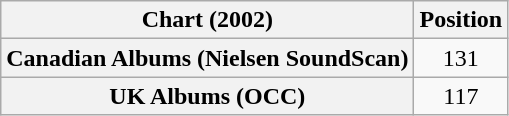<table class="wikitable plainrowheaders" style="text-align:center;">
<tr>
<th scope="col">Chart (2002)</th>
<th scope="col">Position</th>
</tr>
<tr>
<th scope="row">Canadian Albums (Nielsen SoundScan)</th>
<td>131</td>
</tr>
<tr>
<th scope="row">UK Albums (OCC)</th>
<td>117</td>
</tr>
</table>
